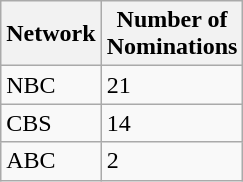<table class="wikitable">
<tr>
<th>Network</th>
<th>Number of<br>Nominations</th>
</tr>
<tr>
<td>NBC</td>
<td>21</td>
</tr>
<tr>
<td>CBS</td>
<td>14</td>
</tr>
<tr>
<td>ABC</td>
<td>2</td>
</tr>
</table>
